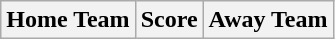<table class="wikitable" style="text-align: center">
<tr>
<th>Home Team</th>
<th>Score</th>
<th>Away Team<br>
























































</th>
</tr>
</table>
